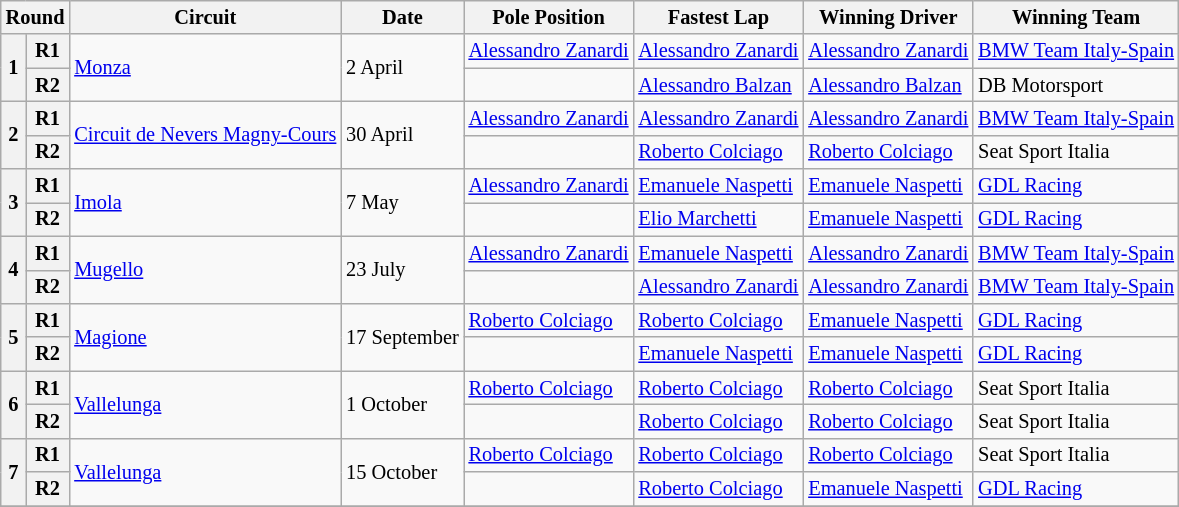<table class="wikitable" style="font-size: 85%">
<tr>
<th colspan=2>Round</th>
<th>Circuit</th>
<th>Date</th>
<th>Pole Position</th>
<th>Fastest Lap</th>
<th>Winning Driver</th>
<th>Winning Team</th>
</tr>
<tr>
<th rowspan=2>1</th>
<th>R1</th>
<td rowspan=2> <a href='#'>Monza</a></td>
<td rowspan=2>2 April</td>
<td> <a href='#'>Alessandro Zanardi</a></td>
<td> <a href='#'>Alessandro Zanardi</a></td>
<td> <a href='#'>Alessandro Zanardi</a></td>
<td> <a href='#'>BMW Team Italy-Spain</a></td>
</tr>
<tr>
<th>R2</th>
<td></td>
<td> <a href='#'>Alessandro Balzan</a></td>
<td> <a href='#'>Alessandro Balzan</a></td>
<td> DB Motorsport</td>
</tr>
<tr>
<th rowspan=2>2</th>
<th>R1</th>
<td rowspan=2> <a href='#'>Circuit de Nevers Magny-Cours</a></td>
<td rowspan=2>30 April</td>
<td> <a href='#'>Alessandro Zanardi</a></td>
<td> <a href='#'>Alessandro Zanardi</a></td>
<td> <a href='#'>Alessandro Zanardi</a></td>
<td> <a href='#'>BMW Team Italy-Spain</a></td>
</tr>
<tr>
<th>R2</th>
<td></td>
<td> <a href='#'>Roberto Colciago</a></td>
<td> <a href='#'>Roberto Colciago</a></td>
<td> Seat Sport Italia</td>
</tr>
<tr>
<th rowspan=2>3</th>
<th>R1</th>
<td rowspan=2> <a href='#'>Imola</a></td>
<td rowspan=2>7 May</td>
<td> <a href='#'>Alessandro Zanardi</a></td>
<td> <a href='#'>Emanuele Naspetti</a></td>
<td> <a href='#'>Emanuele Naspetti</a></td>
<td> <a href='#'>GDL Racing</a></td>
</tr>
<tr>
<th>R2</th>
<td></td>
<td> <a href='#'>Elio Marchetti</a></td>
<td> <a href='#'>Emanuele Naspetti</a></td>
<td> <a href='#'>GDL Racing</a></td>
</tr>
<tr>
<th rowspan=2>4</th>
<th>R1</th>
<td rowspan=2> <a href='#'>Mugello</a></td>
<td rowspan=2>23 July</td>
<td> <a href='#'>Alessandro Zanardi</a></td>
<td> <a href='#'>Emanuele Naspetti</a></td>
<td> <a href='#'>Alessandro Zanardi</a></td>
<td> <a href='#'>BMW Team Italy-Spain</a></td>
</tr>
<tr>
<th>R2</th>
<td></td>
<td> <a href='#'>Alessandro Zanardi</a></td>
<td> <a href='#'>Alessandro Zanardi</a></td>
<td> <a href='#'>BMW Team Italy-Spain</a></td>
</tr>
<tr>
<th rowspan=2>5</th>
<th>R1</th>
<td rowspan=2> <a href='#'>Magione</a></td>
<td rowspan=2>17 September</td>
<td> <a href='#'>Roberto Colciago</a></td>
<td> <a href='#'>Roberto Colciago</a></td>
<td> <a href='#'>Emanuele Naspetti</a></td>
<td> <a href='#'>GDL Racing</a></td>
</tr>
<tr>
<th>R2</th>
<td></td>
<td> <a href='#'>Emanuele Naspetti</a></td>
<td> <a href='#'>Emanuele Naspetti</a></td>
<td> <a href='#'>GDL Racing</a></td>
</tr>
<tr>
<th rowspan=2>6</th>
<th>R1</th>
<td rowspan=2> <a href='#'>Vallelunga</a></td>
<td rowspan=2>1 October</td>
<td> <a href='#'>Roberto Colciago</a></td>
<td> <a href='#'>Roberto Colciago</a></td>
<td> <a href='#'>Roberto Colciago</a></td>
<td> Seat Sport Italia</td>
</tr>
<tr>
<th>R2</th>
<td></td>
<td> <a href='#'>Roberto Colciago</a></td>
<td> <a href='#'>Roberto Colciago</a></td>
<td> Seat Sport Italia</td>
</tr>
<tr>
<th rowspan=2>7</th>
<th>R1</th>
<td rowspan=2> <a href='#'>Vallelunga</a></td>
<td rowspan=2>15 October</td>
<td> <a href='#'>Roberto Colciago</a></td>
<td> <a href='#'>Roberto Colciago</a></td>
<td> <a href='#'>Roberto Colciago</a></td>
<td> Seat Sport Italia</td>
</tr>
<tr>
<th>R2</th>
<td></td>
<td> <a href='#'>Roberto Colciago</a></td>
<td> <a href='#'>Emanuele Naspetti</a></td>
<td> <a href='#'>GDL Racing</a></td>
</tr>
<tr>
</tr>
</table>
